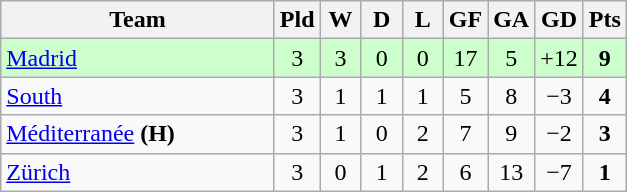<table class="wikitable" style="text-align:center;">
<tr>
<th width=175>Team</th>
<th width=20 abbr="Played">Pld</th>
<th width=20 abbr="Won">W</th>
<th width=20 abbr="Drawn">D</th>
<th width=20 abbr="Lost">L</th>
<th width=20 abbr="Goals for">GF</th>
<th width=20 abbr="Goals against">GA</th>
<th width=20 abbr="Goal difference">GD</th>
<th width=20 abbr="Points">Pts</th>
</tr>
<tr bgcolor=#ccffcc>
<td align=left> <a href='#'>Madrid</a></td>
<td>3</td>
<td>3</td>
<td>0</td>
<td>0</td>
<td>17</td>
<td>5</td>
<td>+12</td>
<td><strong>9</strong></td>
</tr>
<tr>
<td align=left> <a href='#'>South</a></td>
<td>3</td>
<td>1</td>
<td>1</td>
<td>1</td>
<td>5</td>
<td>8</td>
<td>−3</td>
<td><strong>4</strong></td>
</tr>
<tr>
<td align=left> <a href='#'>Méditerranée</a> <strong>(H)</strong></td>
<td>3</td>
<td>1</td>
<td>0</td>
<td>2</td>
<td>7</td>
<td>9</td>
<td>−2</td>
<td><strong>3</strong></td>
</tr>
<tr>
<td align=left> <a href='#'>Zürich</a></td>
<td>3</td>
<td>0</td>
<td>1</td>
<td>2</td>
<td>6</td>
<td>13</td>
<td>−7</td>
<td><strong>1</strong></td>
</tr>
</table>
